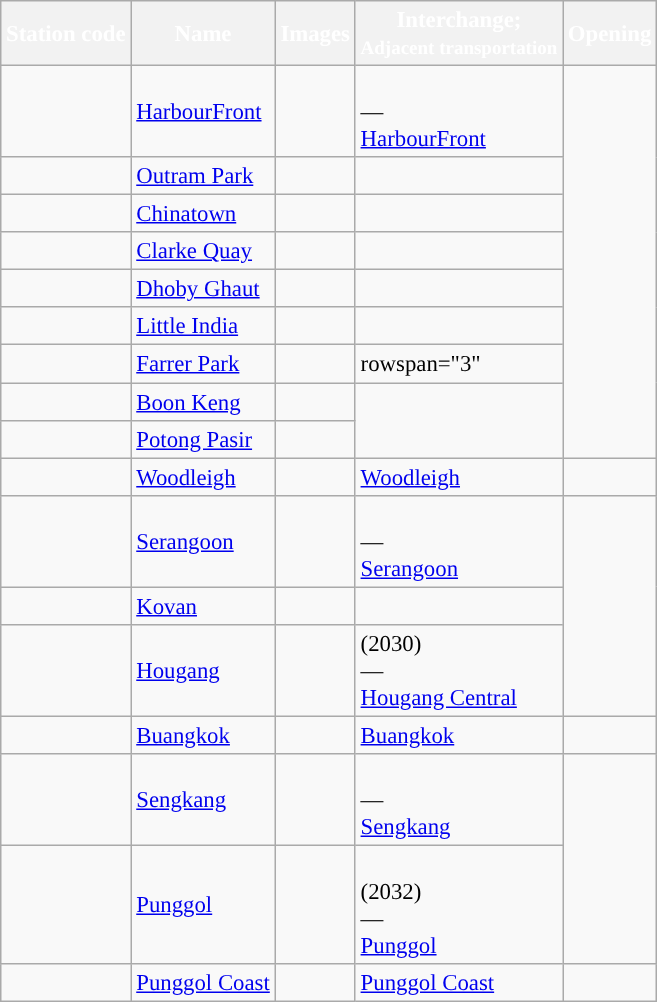<table class="wikitable" style="color: black; border-collapse: collapse; font-size: 95%">
<tr>
<th scope="col" style="color: white; background:#">Station code</th>
<th scope="col" style="color: white; background:#">Name</th>
<th scope="col" style="color: white; background:#">Images</th>
<th scope="col" style="color: white; background:#">Interchange;<br><small>Adjacent transportation</small></th>
<th scope="col" style="color: white; background:#">Opening</th>
</tr>
<tr>
<td scope="row"></td>
<td><a href='#'>HarbourFront</a></td>
<td></td>
<td><br>―<br><a href='#'>HarbourFront</a><br></td>
<td rowspan="9"></td>
</tr>
<tr>
<td scope="row"><br></td>
<td><a href='#'>Outram Park</a></td>
<td></td>
<td><br></td>
</tr>
<tr>
<td scope="row"><br></td>
<td><a href='#'>Chinatown</a></td>
<td></td>
<td></td>
</tr>
<tr>
<td scope="row"><br></td>
<td><a href='#'>Clarke Quay</a></td>
<td></td>
<td></td>
</tr>
<tr>
<td scope="row"><br></td>
<td><a href='#'>Dhoby Ghaut</a></td>
<td></td>
<td><br></td>
</tr>
<tr>
<td scope="row"><br></td>
<td><a href='#'>Little India</a></td>
<td></td>
<td></td>
</tr>
<tr>
<td scope="row"><br></td>
<td><a href='#'>Farrer Park</a></td>
<td></td>
<td>rowspan="3" </td>
</tr>
<tr>
<td scope="row"><br></td>
<td><a href='#'>Boon Keng</a></td>
<td></td>
</tr>
<tr>
<td scope="row"><br></td>
<td><a href='#'>Potong Pasir</a></td>
<td></td>
</tr>
<tr>
<td scope="row"><br></td>
<td><a href='#'>Woodleigh</a></td>
<td></td>
<td><a href='#'>Woodleigh</a></td>
<td></td>
</tr>
<tr>
<td scope="row"><br></td>
<td><a href='#'>Serangoon</a></td>
<td></td>
<td><br>―<br><a href='#'>Serangoon</a></td>
<td rowspan="3"></td>
</tr>
<tr>
<td scope="row"><br></td>
<td><a href='#'>Kovan</a></td>
<td></td>
<td></td>
</tr>
<tr>
<td scope="row"><br></td>
<td><a href='#'>Hougang</a></td>
<td></td>
<td> (2030)<br>―<br><a href='#'>Hougang Central</a></td>
</tr>
<tr>
<td scope="row"><br></td>
<td><a href='#'>Buangkok</a></td>
<td></td>
<td><a href='#'>Buangkok</a></td>
<td></td>
</tr>
<tr>
<td scope="row"><br></td>
<td><a href='#'>Sengkang</a></td>
<td></td>
<td><br>―<br><a href='#'>Sengkang</a></td>
<td rowspan="2"></td>
</tr>
<tr>
<td scope="row"><br></td>
<td><a href='#'>Punggol</a></td>
<td></td>
<td><br> (2032)<br>―<br><a href='#'>Punggol</a></td>
</tr>
<tr>
<td scope="row"></td>
<td><a href='#'>Punggol Coast</a></td>
<td></td>
<td><a href='#'>Punggol Coast</a></td>
<td></td>
</tr>
</table>
